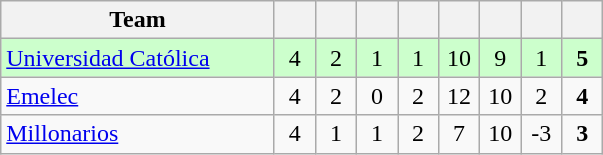<table class="wikitable" style="text-align: center;">
<tr>
<th width=175>Team</th>
<th width=20></th>
<th width=20></th>
<th width=20></th>
<th width=20></th>
<th width=20></th>
<th width=20></th>
<th width=20></th>
<th width=20></th>
</tr>
<tr bgcolor=ccffcc>
<td style="text-align:left;"> <a href='#'>Universidad Católica</a></td>
<td>4</td>
<td>2</td>
<td>1</td>
<td>1</td>
<td>10</td>
<td>9</td>
<td>1</td>
<td><strong>5</strong></td>
</tr>
<tr>
<td style="text-align:left;"> <a href='#'>Emelec</a></td>
<td>4</td>
<td>2</td>
<td>0</td>
<td>2</td>
<td>12</td>
<td>10</td>
<td>2</td>
<td><strong>4</strong></td>
</tr>
<tr>
<td style="text-align:left;"> <a href='#'>Millonarios</a></td>
<td>4</td>
<td>1</td>
<td>1</td>
<td>2</td>
<td>7</td>
<td>10</td>
<td>-3</td>
<td><strong>3</strong></td>
</tr>
</table>
